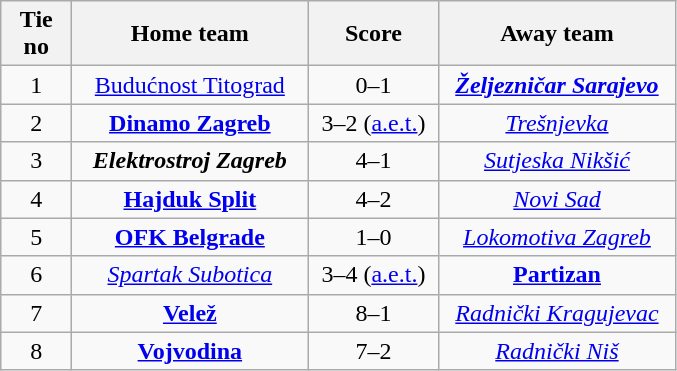<table class="wikitable" style="text-align: center">
<tr>
<th width=40>Tie no</th>
<th width=150>Home team</th>
<th width=80>Score</th>
<th width=150>Away team</th>
</tr>
<tr>
<td>1</td>
<td><a href='#'>Budućnost Titograd</a></td>
<td>0–1</td>
<td><strong><em><a href='#'>Željezničar Sarajevo</a></em></strong></td>
</tr>
<tr>
<td>2</td>
<td><strong><a href='#'>Dinamo Zagreb</a></strong></td>
<td>3–2 (<a href='#'>a.e.t.</a>)</td>
<td><em><a href='#'>Trešnjevka</a></em></td>
</tr>
<tr>
<td>3</td>
<td><strong><em>Elektrostroj Zagreb</em></strong></td>
<td>4–1</td>
<td><em><a href='#'>Sutjeska Nikšić</a></em></td>
</tr>
<tr>
<td>4</td>
<td><strong><a href='#'>Hajduk Split</a></strong></td>
<td>4–2</td>
<td><em><a href='#'>Novi Sad</a></em></td>
</tr>
<tr>
<td>5</td>
<td><strong><a href='#'>OFK Belgrade</a></strong></td>
<td>1–0</td>
<td><em><a href='#'>Lokomotiva Zagreb</a></em></td>
</tr>
<tr>
<td>6</td>
<td><em><a href='#'>Spartak Subotica</a></em></td>
<td>3–4 (<a href='#'>a.e.t.</a>)</td>
<td><strong><a href='#'>Partizan</a></strong></td>
</tr>
<tr>
<td>7</td>
<td><strong><a href='#'>Velež</a></strong></td>
<td>8–1</td>
<td><em><a href='#'>Radnički Kragujevac</a></em></td>
</tr>
<tr>
<td>8</td>
<td><strong><a href='#'>Vojvodina</a></strong></td>
<td>7–2</td>
<td><em><a href='#'>Radnički Niš</a></em></td>
</tr>
</table>
